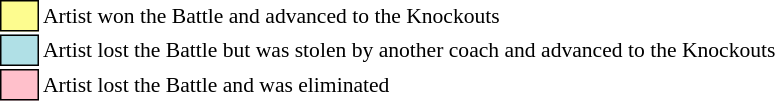<table class="toccolours" style="font-size: 90%; white-space: nowrap;">
<tr>
<td style="background:#fdfc8f; border:1px solid black;">      </td>
<td>Artist won the Battle and advanced to the Knockouts</td>
</tr>
<tr>
<td style="background:#b0e0e6; border:1px solid black;">      </td>
<td>Artist lost the Battle but was stolen by another coach and advanced to the Knockouts</td>
</tr>
<tr>
<td style="background:pink; border:1px solid black;">      </td>
<td>Artist lost the Battle and was eliminated</td>
</tr>
</table>
